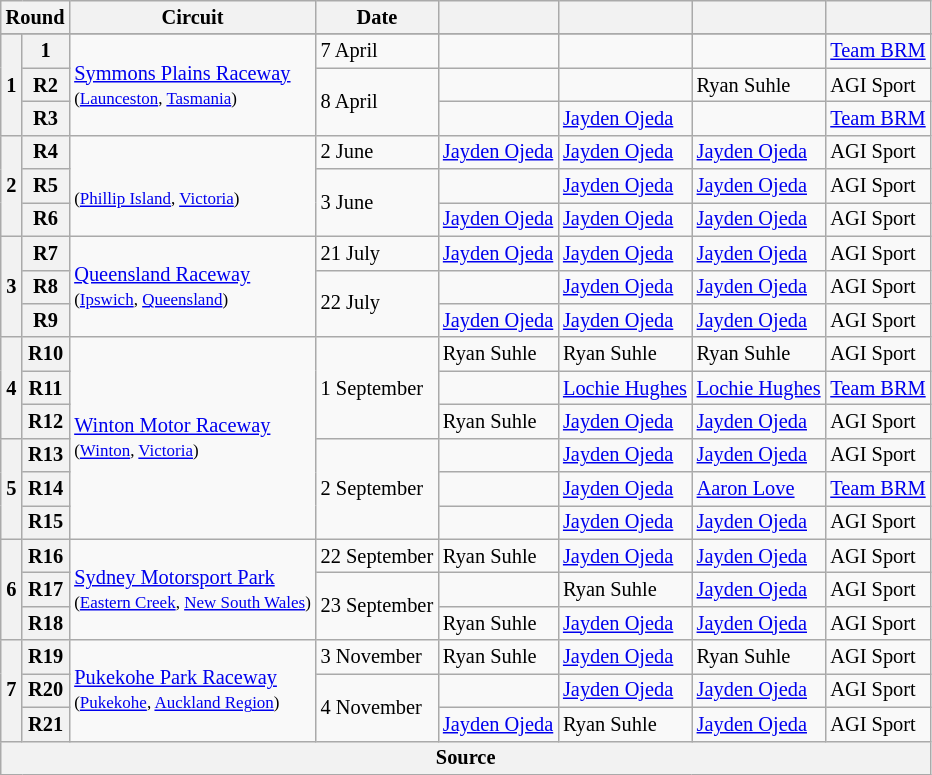<table class="wikitable" style="font-size: 85%">
<tr>
<th colspan=2>Round</th>
<th>Circuit</th>
<th>Date</th>
<th></th>
<th></th>
<th></th>
<th></th>
</tr>
<tr>
</tr>
<tr>
<th rowspan=3>1</th>
<th>1</th>
<td rowspan=3> <a href='#'>Symmons Plains Raceway</a><br><small>(<a href='#'>Launceston</a>, <a href='#'>Tasmania</a>)</small></td>
<td>7 April</td>
<td></td>
<td></td>
<td></td>
<td><a href='#'>Team BRM</a></td>
</tr>
<tr>
<th>R2</th>
<td rowspan=2>8 April</td>
<td></td>
<td></td>
<td> Ryan Suhle</td>
<td>AGI Sport</td>
</tr>
<tr>
<th>R3</th>
<td></td>
<td> <a href='#'>Jayden Ojeda</a></td>
<td></td>
<td><a href='#'>Team BRM</a></td>
</tr>
<tr>
<th rowspan=3>2</th>
<th>R4</th>
<td rowspan=3><br><small>(<a href='#'>Phillip Island</a>, <a href='#'>Victoria</a>)</small></td>
<td>2 June</td>
<td> <a href='#'>Jayden Ojeda</a></td>
<td> <a href='#'>Jayden Ojeda</a></td>
<td> <a href='#'>Jayden Ojeda</a></td>
<td>AGI Sport</td>
</tr>
<tr>
<th>R5</th>
<td rowspan=2>3 June</td>
<td></td>
<td> <a href='#'>Jayden Ojeda</a></td>
<td> <a href='#'>Jayden Ojeda</a></td>
<td>AGI Sport</td>
</tr>
<tr>
<th>R6</th>
<td> <a href='#'>Jayden Ojeda</a></td>
<td> <a href='#'>Jayden Ojeda</a></td>
<td> <a href='#'>Jayden Ojeda</a></td>
<td>AGI Sport</td>
</tr>
<tr>
<th rowspan=3>3</th>
<th>R7</th>
<td rowspan=3> <a href='#'>Queensland Raceway</a><br><small>(<a href='#'>Ipswich</a>, <a href='#'>Queensland</a>)</small></td>
<td>21 July</td>
<td> <a href='#'>Jayden Ojeda</a></td>
<td> <a href='#'>Jayden Ojeda</a></td>
<td> <a href='#'>Jayden Ojeda</a></td>
<td>AGI Sport</td>
</tr>
<tr>
<th>R8</th>
<td rowspan=2>22 July</td>
<td></td>
<td> <a href='#'>Jayden Ojeda</a></td>
<td> <a href='#'>Jayden Ojeda</a></td>
<td>AGI Sport</td>
</tr>
<tr>
<th>R9</th>
<td> <a href='#'>Jayden Ojeda</a></td>
<td> <a href='#'>Jayden Ojeda</a></td>
<td> <a href='#'>Jayden Ojeda</a></td>
<td>AGI Sport</td>
</tr>
<tr>
<th rowspan=3>4</th>
<th>R10</th>
<td rowspan=6> <a href='#'>Winton Motor Raceway</a><br><small>(<a href='#'>Winton</a>, <a href='#'>Victoria</a>)</small></td>
<td rowspan=3>1 September</td>
<td> Ryan Suhle</td>
<td> Ryan Suhle</td>
<td> Ryan Suhle</td>
<td>AGI Sport</td>
</tr>
<tr>
<th>R11</th>
<td></td>
<td> <a href='#'>Lochie Hughes</a></td>
<td> <a href='#'>Lochie Hughes</a></td>
<td><a href='#'>Team BRM</a></td>
</tr>
<tr>
<th>R12</th>
<td> Ryan Suhle</td>
<td> <a href='#'>Jayden Ojeda</a></td>
<td> <a href='#'>Jayden Ojeda</a></td>
<td>AGI Sport</td>
</tr>
<tr>
<th rowspan=3>5</th>
<th>R13</th>
<td rowspan=3>2 September</td>
<td></td>
<td> <a href='#'>Jayden Ojeda</a></td>
<td> <a href='#'>Jayden Ojeda</a></td>
<td>AGI Sport</td>
</tr>
<tr>
<th>R14</th>
<td></td>
<td> <a href='#'>Jayden Ojeda</a></td>
<td> <a href='#'>Aaron Love</a></td>
<td><a href='#'>Team BRM</a></td>
</tr>
<tr>
<th>R15</th>
<td></td>
<td> <a href='#'>Jayden Ojeda</a></td>
<td> <a href='#'>Jayden Ojeda</a></td>
<td>AGI Sport</td>
</tr>
<tr>
<th rowspan=3>6</th>
<th>R16</th>
<td rowspan=3> <a href='#'>Sydney Motorsport Park</a><br><small>(<a href='#'>Eastern Creek</a>, <a href='#'>New South Wales</a>)</small></td>
<td>22 September</td>
<td> Ryan Suhle</td>
<td> <a href='#'>Jayden Ojeda</a></td>
<td> <a href='#'>Jayden Ojeda</a></td>
<td>AGI Sport</td>
</tr>
<tr>
<th>R17</th>
<td rowspan=2>23 September</td>
<td></td>
<td> Ryan Suhle</td>
<td> <a href='#'>Jayden Ojeda</a></td>
<td>AGI Sport</td>
</tr>
<tr>
<th>R18</th>
<td> Ryan Suhle</td>
<td> <a href='#'>Jayden Ojeda</a></td>
<td> <a href='#'>Jayden Ojeda</a></td>
<td>AGI Sport</td>
</tr>
<tr>
<th rowspan=3>7</th>
<th>R19</th>
<td rowspan=3> <a href='#'>Pukekohe Park Raceway</a><br><small>(<a href='#'>Pukekohe</a>, <a href='#'>Auckland Region</a>)</small></td>
<td>3 November</td>
<td> Ryan Suhle</td>
<td> <a href='#'>Jayden Ojeda</a></td>
<td> Ryan Suhle</td>
<td>AGI Sport</td>
</tr>
<tr>
<th>R20</th>
<td rowspan=2>4 November</td>
<td></td>
<td> <a href='#'>Jayden Ojeda</a></td>
<td> <a href='#'>Jayden Ojeda</a></td>
<td>AGI Sport</td>
</tr>
<tr>
<th>R21</th>
<td> <a href='#'>Jayden Ojeda</a></td>
<td> Ryan Suhle</td>
<td> <a href='#'>Jayden Ojeda</a></td>
<td>AGI Sport</td>
</tr>
<tr>
<th align=center colspan=8>Source</th>
</tr>
</table>
